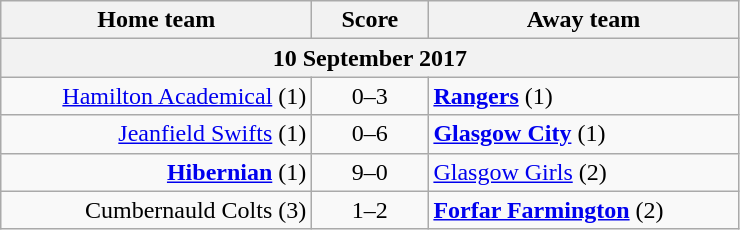<table class="wikitable" style="border-collapse: collapse;">
<tr>
<th align="right" width="200">Home team</th>
<th align="center" width="70">Score</th>
<th align="left" width="200">Away team</th>
</tr>
<tr>
<th colspan="3" align="center">10 September 2017</th>
</tr>
<tr>
<td style="text-align:right;"><a href='#'>Hamilton Academical</a> (1)</td>
<td style="text-align:center;">0–3</td>
<td style="text-align:left;"><strong><a href='#'>Rangers</a></strong> (1)</td>
</tr>
<tr>
<td style="text-align:right;"><a href='#'>Jeanfield Swifts</a> (1)</td>
<td style="text-align:center;">0–6</td>
<td style="text-align:left;"><strong><a href='#'>Glasgow City</a></strong> (1)</td>
</tr>
<tr>
<td style="text-align:right;"><strong><a href='#'>Hibernian</a></strong> (1)</td>
<td style="text-align:center;">9–0</td>
<td style="text-align:left;"><a href='#'>Glasgow Girls</a>  (2)</td>
</tr>
<tr>
<td style="text-align:right;">Cumbernauld Colts (3)</td>
<td style="text-align:center;">1–2</td>
<td style="text-align:left;"><strong><a href='#'>Forfar Farmington</a></strong> (2)</td>
</tr>
</table>
